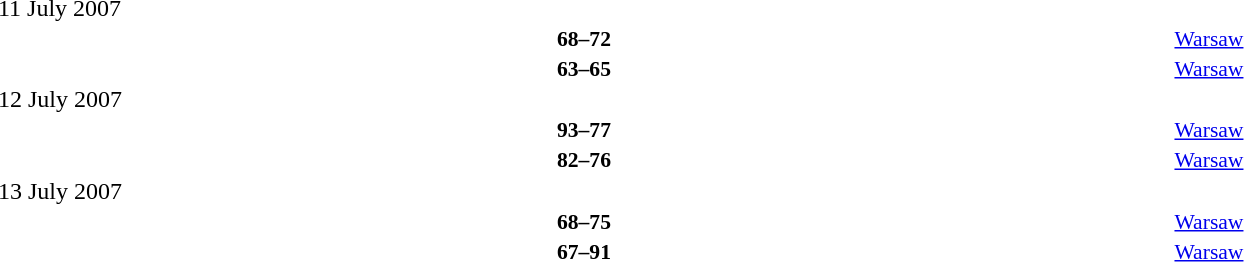<table style="width:100%;" cellspacing="1">
<tr>
<th width=25%></th>
<th width=3%></th>
<th width=6%></th>
<th width=3%></th>
<th width=25%></th>
</tr>
<tr>
<td>11 July 2007</td>
</tr>
<tr style=font-size:90%>
<td align=right><strong></strong></td>
<td></td>
<td align=center><strong>68–72</strong></td>
<td></td>
<td><strong></strong></td>
<td><a href='#'>Warsaw</a></td>
</tr>
<tr style=font-size:90%>
<td align=right><strong></strong></td>
<td></td>
<td align=center><strong>63–65</strong></td>
<td></td>
<td><strong></strong></td>
<td><a href='#'>Warsaw</a></td>
</tr>
<tr>
<td>12 July 2007</td>
</tr>
<tr style=font-size:90%>
<td align=right><strong></strong></td>
<td></td>
<td align=center><strong>93–77</strong></td>
<td></td>
<td><strong></strong></td>
<td><a href='#'>Warsaw</a></td>
</tr>
<tr style=font-size:90%>
<td align=right><strong></strong></td>
<td></td>
<td align=center><strong>82–76</strong></td>
<td></td>
<td><strong></strong></td>
<td><a href='#'>Warsaw</a></td>
</tr>
<tr>
<td>13 July 2007</td>
</tr>
<tr style=font-size:90%>
<td align=right><strong></strong></td>
<td></td>
<td align=center><strong>68–75</strong></td>
<td></td>
<td><strong></strong></td>
<td><a href='#'>Warsaw</a></td>
</tr>
<tr style=font-size:90%>
<td align=right><strong></strong></td>
<td></td>
<td align=center><strong>67–91</strong></td>
<td></td>
<td><strong></strong></td>
<td><a href='#'>Warsaw</a></td>
</tr>
</table>
